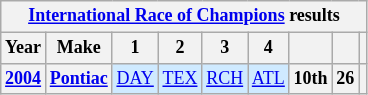<table class="wikitable" style="text-align:center; font-size:75%">
<tr>
<th colspan=9><a href='#'>International Race of Champions</a> results</th>
</tr>
<tr>
<th scope="col">Year</th>
<th scope="col">Make</th>
<th scope="col">1</th>
<th scope="col">2</th>
<th scope="col">3</th>
<th scope="col">4</th>
<th scope="col"></th>
<th scope="col"></th>
<th scope="col"></th>
</tr>
<tr>
<th scope="row"><a href='#'>2004</a></th>
<th><a href='#'>Pontiac</a></th>
<td style="background:#CFEAFF;"><a href='#'>DAY</a><br></td>
<td style="background:#CFEAFF;"><a href='#'>TEX</a><br></td>
<td style="background:#CFEAFF;"><a href='#'>RCH</a><br></td>
<td style="background:#CFEAFF;"><a href='#'>ATL</a><br></td>
<th>10th</th>
<th>26</th>
<th></th>
</tr>
</table>
